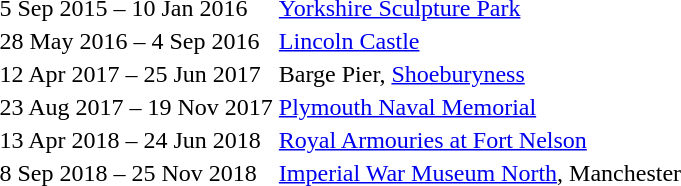<table>
<tr>
<td>5 Sep 2015 – 10 Jan 2016</td>
<td><a href='#'>Yorkshire Sculpture Park</a></td>
</tr>
<tr>
<td>28 May 2016 – 4 Sep 2016</td>
<td><a href='#'>Lincoln Castle</a></td>
</tr>
<tr>
<td>12 Apr 2017 – 25 Jun 2017</td>
<td>Barge Pier, <a href='#'>Shoeburyness</a></td>
</tr>
<tr>
<td>23 Aug 2017 – 19 Nov 2017</td>
<td><a href='#'>Plymouth Naval Memorial</a></td>
</tr>
<tr>
<td>13 Apr 2018 – 24 Jun 2018</td>
<td><a href='#'>Royal Armouries at Fort Nelson</a></td>
</tr>
<tr>
<td>8 Sep 2018 – 25 Nov 2018</td>
<td><a href='#'>Imperial War Museum North</a>, Manchester</td>
</tr>
<tr>
<td></td>
</tr>
</table>
